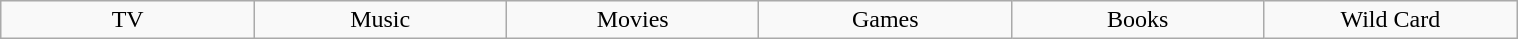<table class="wikitable" style="text-align: center; width: 80%; margin: 1em auto 1em auto;">
<tr>
<td style="width:50pt;"> TV</td>
<td style="width:50pt;"> Music</td>
<td style="width:50pt;"> Movies</td>
<td style="width:50pt;"> Games</td>
<td style="width:50pt;"> Books</td>
<td style="width:50pt;"> Wild Card</td>
</tr>
</table>
